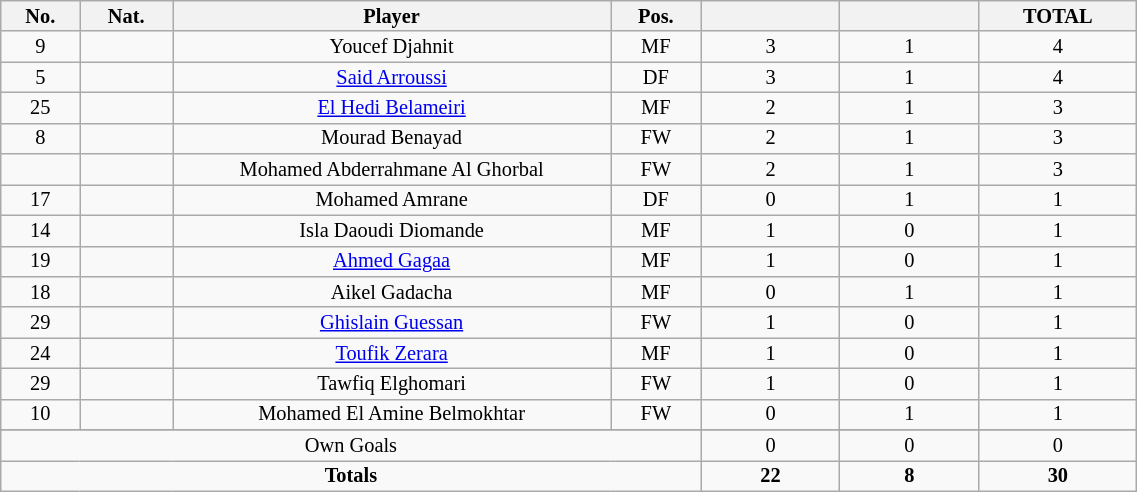<table class="wikitable sortable alternance"  style="font-size:85%; text-align:center; line-height:14px; width:60%;">
<tr>
<th width=10>No.</th>
<th width=10>Nat.</th>
<th width=140>Player</th>
<th width=10>Pos.</th>
<th width=40></th>
<th width=40></th>
<th width=10>TOTAL</th>
</tr>
<tr>
<td>9</td>
<td></td>
<td>Youcef Djahnit</td>
<td>MF</td>
<td>3</td>
<td>1</td>
<td>4</td>
</tr>
<tr>
<td>5</td>
<td></td>
<td><a href='#'>Said Arroussi</a></td>
<td>DF</td>
<td>3</td>
<td>1</td>
<td>4</td>
</tr>
<tr>
<td>25</td>
<td></td>
<td><a href='#'>El Hedi Belameiri</a></td>
<td>MF</td>
<td>2</td>
<td>1</td>
<td>3</td>
</tr>
<tr>
<td>8</td>
<td></td>
<td>Mourad Benayad</td>
<td>FW</td>
<td>2</td>
<td>1</td>
<td>3</td>
</tr>
<tr>
<td></td>
<td></td>
<td>Mohamed Abderrahmane Al Ghorbal</td>
<td>FW</td>
<td>2</td>
<td>1</td>
<td>3</td>
</tr>
<tr>
<td>17</td>
<td></td>
<td>Mohamed Amrane</td>
<td>DF</td>
<td>0</td>
<td>1</td>
<td>1</td>
</tr>
<tr>
<td>14</td>
<td></td>
<td>Isla Daoudi Diomande</td>
<td>MF</td>
<td>1</td>
<td>0</td>
<td>1</td>
</tr>
<tr>
<td>19</td>
<td></td>
<td><a href='#'>Ahmed Gagaa</a></td>
<td>MF</td>
<td>1</td>
<td>0</td>
<td>1</td>
</tr>
<tr>
<td>18</td>
<td></td>
<td>Aikel Gadacha</td>
<td>MF</td>
<td>0</td>
<td>1</td>
<td>1</td>
</tr>
<tr>
<td>29</td>
<td></td>
<td><a href='#'>Ghislain Guessan</a></td>
<td>FW</td>
<td>1</td>
<td>0</td>
<td>1</td>
</tr>
<tr>
<td>24</td>
<td></td>
<td><a href='#'>Toufik Zerara</a></td>
<td>MF</td>
<td>1</td>
<td>0</td>
<td>1</td>
</tr>
<tr>
<td>29</td>
<td></td>
<td>Tawfiq Elghomari</td>
<td>FW</td>
<td>1</td>
<td>0</td>
<td>1</td>
</tr>
<tr>
<td>10</td>
<td></td>
<td>Mohamed El Amine Belmokhtar</td>
<td>FW</td>
<td>0</td>
<td>1</td>
<td>1</td>
</tr>
<tr>
</tr>
<tr class="sortbottom">
<td colspan="4">Own Goals</td>
<td>0</td>
<td>0</td>
<td>0</td>
</tr>
<tr class="sortbottom">
<td colspan="4"><strong>Totals</strong></td>
<td><strong>22</strong></td>
<td><strong>8</strong></td>
<td><strong>30</strong></td>
</tr>
</table>
